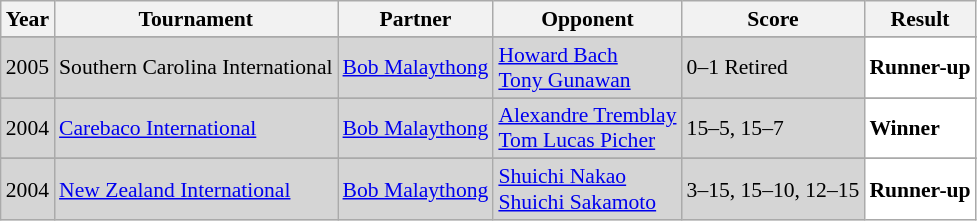<table class="sortable wikitable" style="font-size: 90%;">
<tr>
<th>Year</th>
<th>Tournament</th>
<th>Partner</th>
<th>Opponent</th>
<th>Score</th>
<th>Result</th>
</tr>
<tr>
</tr>
<tr style="background:#D5D5D5">
<td align="center">2005</td>
<td align="left">Southern Carolina International</td>
<td align="left"> <a href='#'>Bob Malaythong</a></td>
<td align="left"> <a href='#'>Howard Bach</a><br> <a href='#'>Tony Gunawan</a></td>
<td align="left">0–1 Retired</td>
<td style="text-align:left; background:white"> <strong>Runner-up</strong></td>
</tr>
<tr>
</tr>
<tr style="background:#D5D5D5">
<td align="center">2004</td>
<td align="left"><a href='#'>Carebaco International</a></td>
<td align="left"> <a href='#'>Bob Malaythong</a></td>
<td align="left"> <a href='#'>Alexandre Tremblay</a><br> <a href='#'>Tom Lucas Picher</a></td>
<td align="left">15–5, 15–7</td>
<td style="text-align:left; background:white"> <strong>Winner</strong></td>
</tr>
<tr>
</tr>
<tr style="background:#D5D5D5">
<td align="center">2004</td>
<td align="left"><a href='#'>New Zealand International</a></td>
<td align="left"> <a href='#'>Bob Malaythong</a></td>
<td align="left"> <a href='#'>Shuichi Nakao</a><br> <a href='#'>Shuichi Sakamoto</a></td>
<td align="left">3–15, 15–10, 12–15</td>
<td style="text-align:left; background:white"> <strong>Runner-up</strong></td>
</tr>
</table>
